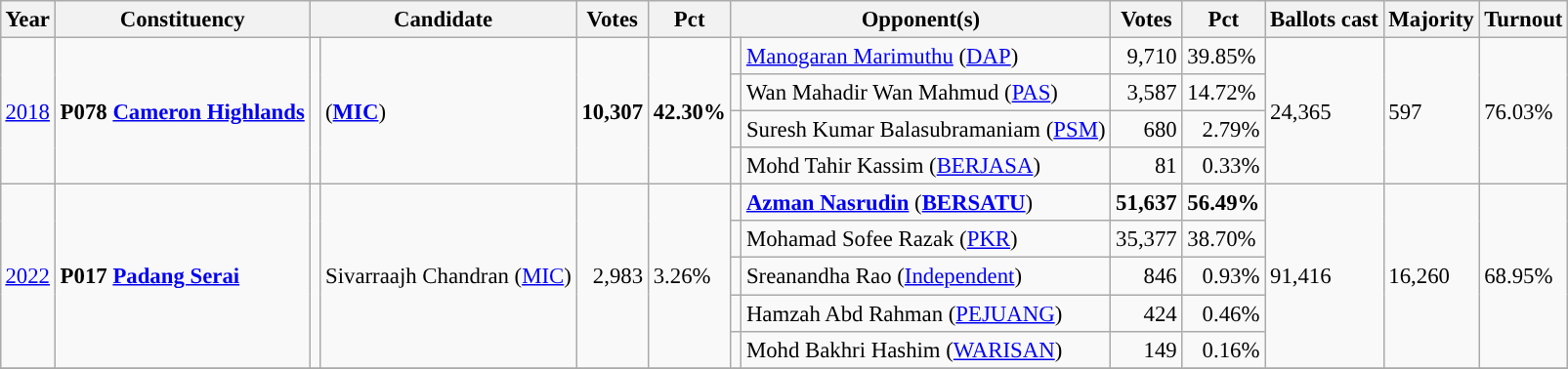<table class="wikitable" style="margin:0.5em ; font-size:95%">
<tr>
<th>Year</th>
<th>Constituency</th>
<th colspan=2>Candidate</th>
<th>Votes</th>
<th>Pct</th>
<th colspan=2>Opponent(s)</th>
<th>Votes</th>
<th>Pct</th>
<th>Ballots cast</th>
<th>Majority</th>
<th>Turnout</th>
</tr>
<tr>
<td rowspan="4"><a href='#'>2018</a></td>
<td rowspan="4"><strong>P078 <a href='#'>Cameron Highlands</a></strong></td>
<td rowspan="4" ></td>
<td rowspan="4"> (<a href='#'><strong>MIC</strong></a>)</td>
<td rowspan="4" align=right><strong>10,307</strong></td>
<td rowspan="4"><strong>42.30%</strong></td>
<td></td>
<td><a href='#'>Manogaran Marimuthu</a> (<a href='#'>DAP</a>)</td>
<td align=right>9,710</td>
<td>39.85%</td>
<td rowspan="4">24,365</td>
<td rowspan="4">597</td>
<td rowspan="4">76.03%</td>
</tr>
<tr>
<td></td>
<td>Wan Mahadir Wan Mahmud (<a href='#'>PAS</a>)</td>
<td align=right>3,587</td>
<td>14.72%</td>
</tr>
<tr>
<td></td>
<td>Suresh Kumar Balasubramaniam (<a href='#'>PSM</a>)</td>
<td align=right>680</td>
<td align=right>2.79%</td>
</tr>
<tr>
<td bgcolor=></td>
<td>Mohd Tahir Kassim (<a href='#'>BERJASA</a>)</td>
<td align=right>81</td>
<td align=right>0.33%</td>
</tr>
<tr>
<td rowspan="5"><a href='#'>2022</a></td>
<td rowspan="5"><strong>P017 <a href='#'>Padang Serai</a></strong></td>
<td rowspan="5" ></td>
<td rowspan="5">Sivarraajh Chandran (<a href='#'>MIC</a>)</td>
<td rowspan="5" align="right">2,983</td>
<td rowspan="5">3.26%</td>
<td bgcolor=></td>
<td><strong><a href='#'>Azman Nasrudin</a></strong> (<a href='#'><strong>BERSATU</strong></a>)</td>
<td align="right"><strong>51,637</strong></td>
<td><strong>56.49%</strong></td>
<td rowspan="5">91,416</td>
<td rowspan="5">16,260</td>
<td rowspan="5">68.95%</td>
</tr>
<tr>
<td></td>
<td>Mohamad Sofee Razak (<a href='#'>PKR</a>)</td>
<td align="right">35,377</td>
<td>38.70%</td>
</tr>
<tr>
<td></td>
<td>Sreanandha Rao (<a href='#'>Independent</a>)</td>
<td align="right">846</td>
<td align="right">0.93%</td>
</tr>
<tr>
<td></td>
<td>Hamzah Abd Rahman (<a href='#'>PEJUANG</a>)</td>
<td align="right">424</td>
<td align="right">0.46%</td>
</tr>
<tr>
<td></td>
<td>Mohd Bakhri Hashim (<a href='#'>WARISAN</a>)</td>
<td align="right">149</td>
<td align="right">0.16%</td>
</tr>
<tr>
</tr>
</table>
